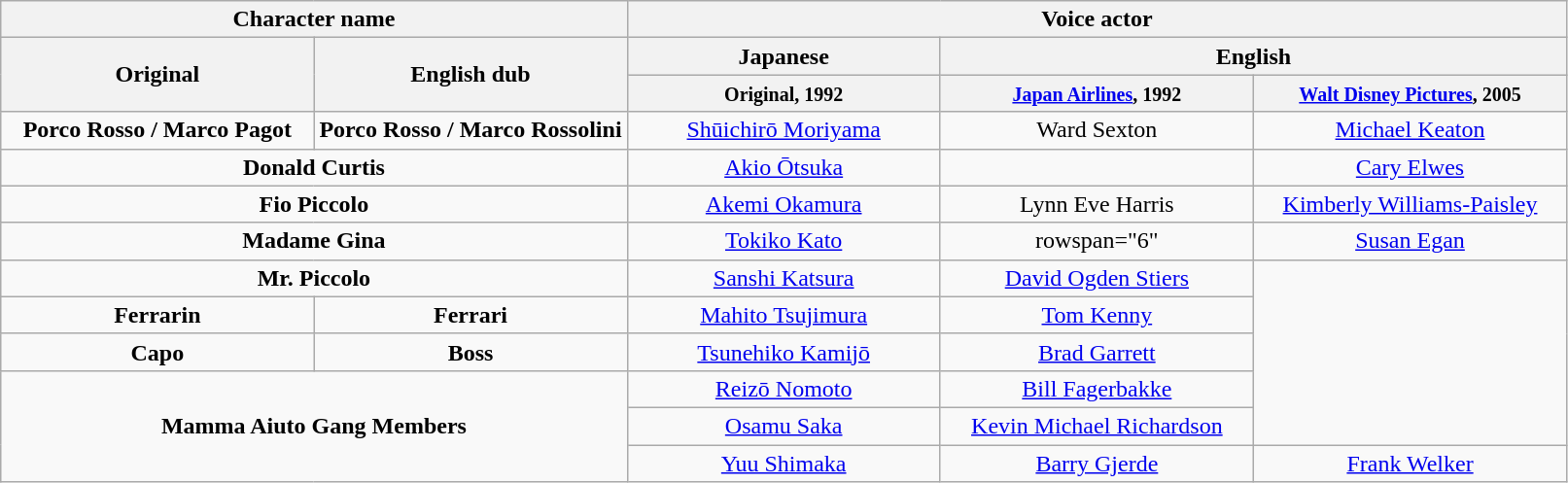<table class="wikitable" style="text-align: center;">
<tr>
<th colspan="2">Character name</th>
<th colspan="3">Voice actor</th>
</tr>
<tr>
<th width="20%" rowspan="2">Original</th>
<th width="20%" rowspan="2">English dub</th>
<th width="20%">Japanese</th>
<th width="40%" colspan="2">English</th>
</tr>
<tr>
<th width="20%"><small>Original, 1992</small></th>
<th width="20%"><small><a href='#'>Japan Airlines</a>, 1992</small></th>
<th width="20%"><small><a href='#'>Walt Disney Pictures</a>, 2005</small></th>
</tr>
<tr>
<td><strong>Porco Rosso / Marco Pagot</strong></td>
<td><strong>Porco Rosso / Marco Rossolini</strong></td>
<td><a href='#'>Shūichirō Moriyama</a></td>
<td align="center">Ward Sexton</td>
<td align="center"><a href='#'>Michael Keaton</a></td>
</tr>
<tr>
<td colspan="2"><strong>Donald Curtis</strong></td>
<td><a href='#'>Akio Ōtsuka</a></td>
<td></td>
<td><a href='#'>Cary Elwes</a></td>
</tr>
<tr>
<td colspan="2"><strong>Fio Piccolo</strong></td>
<td><a href='#'>Akemi Okamura</a></td>
<td>Lynn Eve Harris</td>
<td><a href='#'>Kimberly Williams-Paisley</a></td>
</tr>
<tr>
<td colspan="2"><strong>Madame Gina</strong></td>
<td><a href='#'>Tokiko Kato</a></td>
<td>rowspan="6" </td>
<td><a href='#'>Susan Egan</a></td>
</tr>
<tr>
<td colspan="2"><strong>Mr. Piccolo</strong></td>
<td><a href='#'>Sanshi Katsura</a></td>
<td><a href='#'>David Ogden Stiers</a></td>
</tr>
<tr>
<td><strong>Ferrarin</strong></td>
<td><strong>Ferrari</strong></td>
<td><a href='#'>Mahito Tsujimura</a></td>
<td><a href='#'>Tom Kenny</a></td>
</tr>
<tr>
<td><strong>Capo</strong></td>
<td><strong>Boss</strong></td>
<td><a href='#'>Tsunehiko Kamijō</a></td>
<td><a href='#'>Brad Garrett</a></td>
</tr>
<tr>
<td colspan="2" rowspan="3"><strong>Mamma Aiuto Gang Members</strong></td>
<td><a href='#'>Reizō Nomoto</a></td>
<td><a href='#'>Bill Fagerbakke</a></td>
</tr>
<tr>
<td><a href='#'>Osamu Saka</a></td>
<td><a href='#'>Kevin Michael Richardson</a></td>
</tr>
<tr>
<td><a href='#'>Yuu Shimaka</a></td>
<td><a href='#'>Barry Gjerde</a></td>
<td><a href='#'>Frank Welker</a></td>
</tr>
</table>
